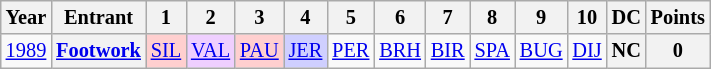<table class="wikitable" style="text-align:center; font-size:85%">
<tr>
<th>Year</th>
<th>Entrant</th>
<th>1</th>
<th>2</th>
<th>3</th>
<th>4</th>
<th>5</th>
<th>6</th>
<th>7</th>
<th>8</th>
<th>9</th>
<th>10</th>
<th>DC</th>
<th>Points</th>
</tr>
<tr>
<td><a href='#'>1989</a></td>
<th nowrap><a href='#'>Footwork</a></th>
<td style="background:#FFCFCF;"><a href='#'>SIL</a><br></td>
<td style="background:#EFCFFF;"><a href='#'>VAL</a><br></td>
<td style="background:#FFCFCF;"><a href='#'>PAU</a><br></td>
<td style="background:#CFCFFF;"><a href='#'>JER</a><br></td>
<td><a href='#'>PER</a></td>
<td><a href='#'>BRH</a></td>
<td><a href='#'>BIR</a></td>
<td><a href='#'>SPA</a></td>
<td><a href='#'>BUG</a></td>
<td><a href='#'>DIJ</a></td>
<th>NC</th>
<th>0</th>
</tr>
</table>
